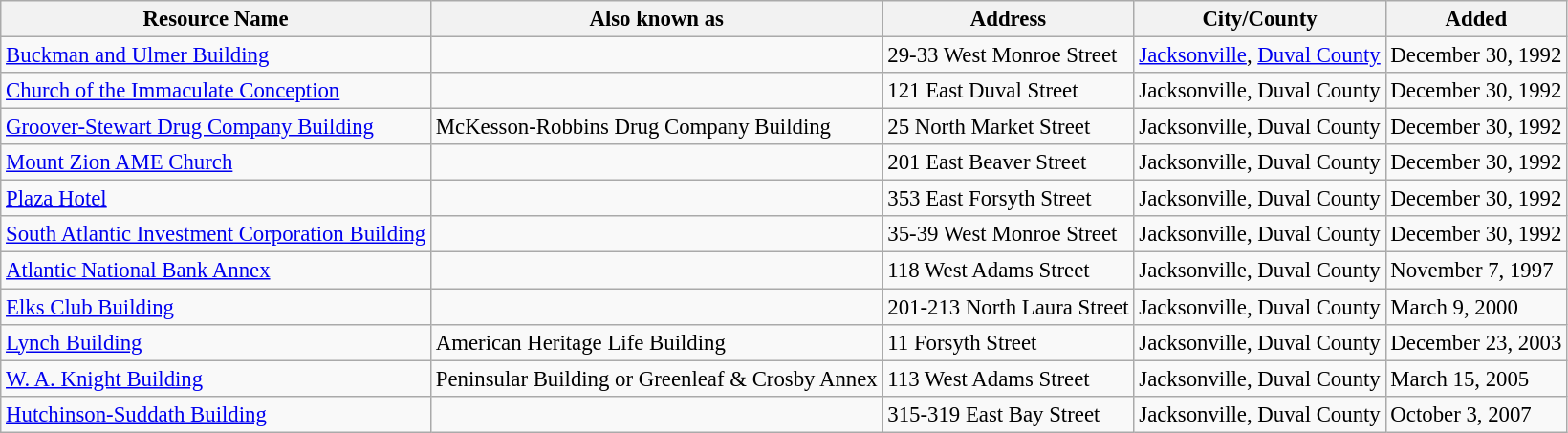<table class="wikitable" style="font-size: 95%;">
<tr>
<th>Resource Name</th>
<th>Also known as</th>
<th>Address</th>
<th>City/County</th>
<th>Added</th>
</tr>
<tr>
<td><a href='#'>Buckman and Ulmer Building</a></td>
<td></td>
<td>29-33 West Monroe Street</td>
<td><a href='#'>Jacksonville</a>, <a href='#'>Duval County</a></td>
<td>December 30, 1992</td>
</tr>
<tr>
<td><a href='#'>Church of the Immaculate Conception</a></td>
<td></td>
<td>121 East Duval Street</td>
<td>Jacksonville, Duval County</td>
<td>December 30, 1992</td>
</tr>
<tr>
<td><a href='#'>Groover-Stewart Drug Company Building</a></td>
<td>McKesson-Robbins Drug Company Building</td>
<td>25 North Market Street</td>
<td>Jacksonville, Duval County</td>
<td>December 30, 1992</td>
</tr>
<tr>
<td><a href='#'>Mount Zion AME Church</a></td>
<td></td>
<td>201 East Beaver Street</td>
<td>Jacksonville, Duval County</td>
<td>December 30, 1992</td>
</tr>
<tr>
<td><a href='#'>Plaza Hotel</a></td>
<td></td>
<td>353 East Forsyth Street</td>
<td>Jacksonville, Duval County</td>
<td>December 30, 1992</td>
</tr>
<tr>
<td><a href='#'>South Atlantic Investment Corporation Building</a></td>
<td></td>
<td>35-39 West Monroe Street</td>
<td>Jacksonville, Duval County</td>
<td>December 30, 1992</td>
</tr>
<tr>
<td><a href='#'>Atlantic National Bank Annex</a></td>
<td></td>
<td>118 West Adams Street</td>
<td>Jacksonville, Duval County</td>
<td>November 7, 1997</td>
</tr>
<tr>
<td><a href='#'>Elks Club Building</a></td>
<td></td>
<td>201-213 North Laura Street</td>
<td>Jacksonville, Duval County</td>
<td>March 9, 2000</td>
</tr>
<tr>
<td><a href='#'>Lynch Building</a></td>
<td>American Heritage Life Building</td>
<td>11 Forsyth Street</td>
<td>Jacksonville, Duval County</td>
<td>December 23, 2003</td>
</tr>
<tr>
<td><a href='#'>W. A. Knight Building</a></td>
<td>Peninsular Building or Greenleaf & Crosby Annex</td>
<td>113 West Adams Street</td>
<td>Jacksonville, Duval County</td>
<td>March 15, 2005</td>
</tr>
<tr>
<td><a href='#'>Hutchinson-Suddath Building</a></td>
<td></td>
<td>315-319 East Bay Street</td>
<td>Jacksonville, Duval County</td>
<td>October 3, 2007</td>
</tr>
</table>
